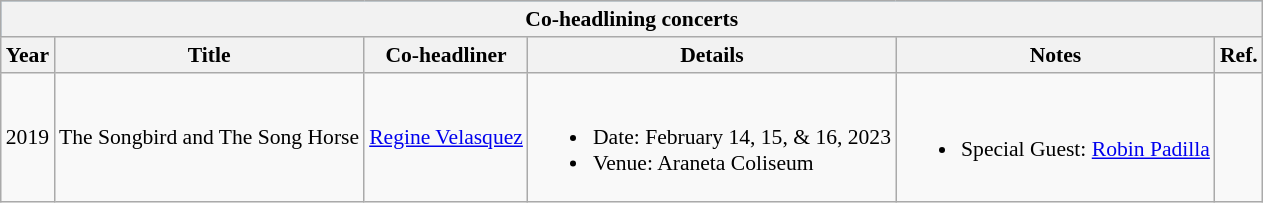<table class="wikitable sortable" style="font-size:90%;">
<tr style="background:#75b2dd; text-align:center;">
<th colspan="6">Co-headlining concerts</th>
</tr>
<tr>
<th>Year</th>
<th>Title</th>
<th>Co-headliner</th>
<th>Details</th>
<th>Notes</th>
<th>Ref.</th>
</tr>
<tr>
<td>2019</td>
<td>The Songbird and The Song Horse</td>
<td><a href='#'>Regine Velasquez</a></td>
<td><br><ul><li>Date: February 14, 15, & 16, 2023</li><li>Venue: Araneta Coliseum</li></ul></td>
<td><br><ul><li>Special Guest: <a href='#'>Robin Padilla</a></li></ul></td>
<td></td>
</tr>
</table>
